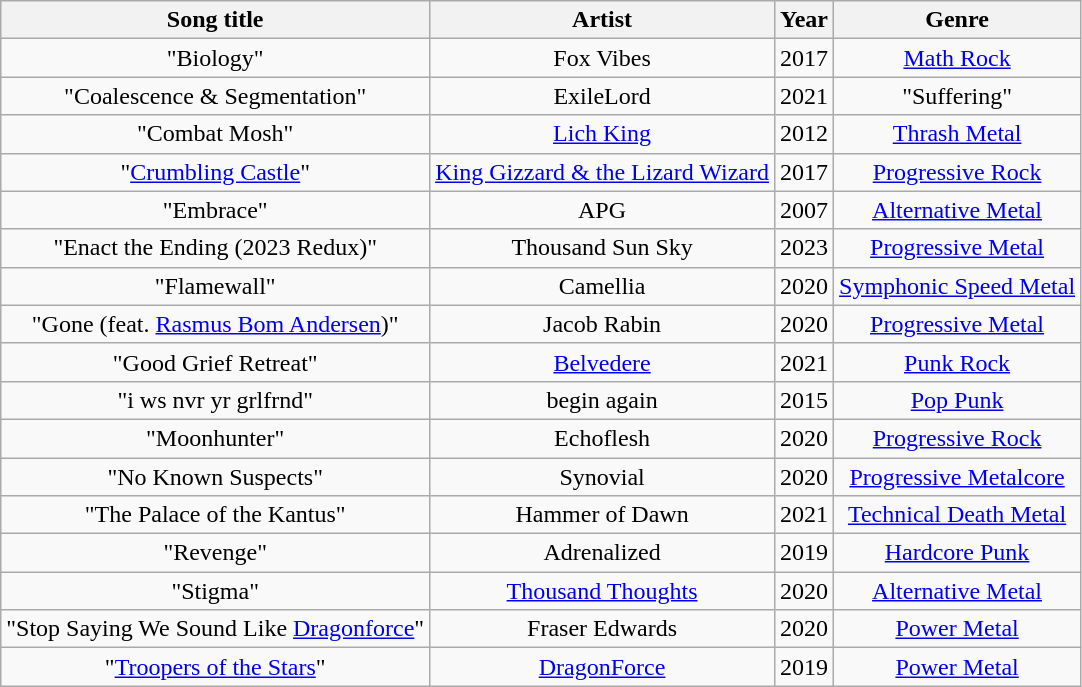<table class="wikitable sortable" style="text-align: center">
<tr>
<th>Song title</th>
<th>Artist</th>
<th>Year</th>
<th>Genre</th>
</tr>
<tr>
<td>"Biology"</td>
<td>Fox Vibes</td>
<td>2017</td>
<td><a href='#'>Math Rock</a></td>
</tr>
<tr>
<td>"Coalescence & Segmentation"</td>
<td>ExileLord</td>
<td>2021</td>
<td>"Suffering"</td>
</tr>
<tr>
<td>"Combat Mosh"</td>
<td><a href='#'>Lich King</a></td>
<td>2012</td>
<td><a href='#'>Thrash Metal</a></td>
</tr>
<tr>
<td>"<a href='#'>Crumbling Castle</a>"</td>
<td><a href='#'>King Gizzard & the Lizard Wizard</a></td>
<td>2017</td>
<td><a href='#'>Progressive Rock</a></td>
</tr>
<tr>
<td>"Embrace"</td>
<td>APG</td>
<td>2007</td>
<td><a href='#'>Alternative Metal</a></td>
</tr>
<tr>
<td>"Enact the Ending (2023 Redux)"</td>
<td>Thousand Sun Sky</td>
<td>2023</td>
<td><a href='#'>Progressive Metal</a></td>
</tr>
<tr>
<td>"Flamewall"</td>
<td>Camellia</td>
<td>2020</td>
<td><a href='#'>Symphonic Speed Metal</a></td>
</tr>
<tr>
<td>"Gone (feat. <a href='#'>Rasmus Bom Andersen</a>)"</td>
<td>Jacob Rabin</td>
<td>2020</td>
<td><a href='#'>Progressive Metal</a></td>
</tr>
<tr>
<td>"Good Grief Retreat"</td>
<td><a href='#'>Belvedere</a></td>
<td>2021</td>
<td><a href='#'>Punk Rock</a></td>
</tr>
<tr>
<td>"i ws nvr yr grlfrnd"</td>
<td>begin again</td>
<td>2015</td>
<td><a href='#'>Pop Punk</a></td>
</tr>
<tr>
<td>"Moonhunter"</td>
<td>Echoflesh</td>
<td>2020</td>
<td><a href='#'>Progressive Rock</a></td>
</tr>
<tr>
<td>"No Known Suspects"</td>
<td>Synovial</td>
<td>2020</td>
<td><a href='#'>Progressive Metalcore</a></td>
</tr>
<tr>
<td>"The Palace of the Kantus"</td>
<td>Hammer of Dawn</td>
<td>2021</td>
<td><a href='#'>Technical Death Metal</a></td>
</tr>
<tr>
<td>"Revenge"</td>
<td>Adrenalized</td>
<td>2019</td>
<td><a href='#'>Hardcore Punk</a></td>
</tr>
<tr>
<td>"Stigma"</td>
<td><a href='#'>Thousand Thoughts</a></td>
<td>2020</td>
<td><a href='#'>Alternative Metal</a></td>
</tr>
<tr>
<td>"Stop Saying We Sound Like <a href='#'>Dragonforce</a>"</td>
<td>Fraser Edwards</td>
<td>2020</td>
<td><a href='#'>Power Metal</a></td>
</tr>
<tr>
<td>"<a href='#'>Troopers of the Stars</a>"</td>
<td><a href='#'>DragonForce</a></td>
<td>2019</td>
<td><a href='#'>Power Metal</a></td>
</tr>
</table>
